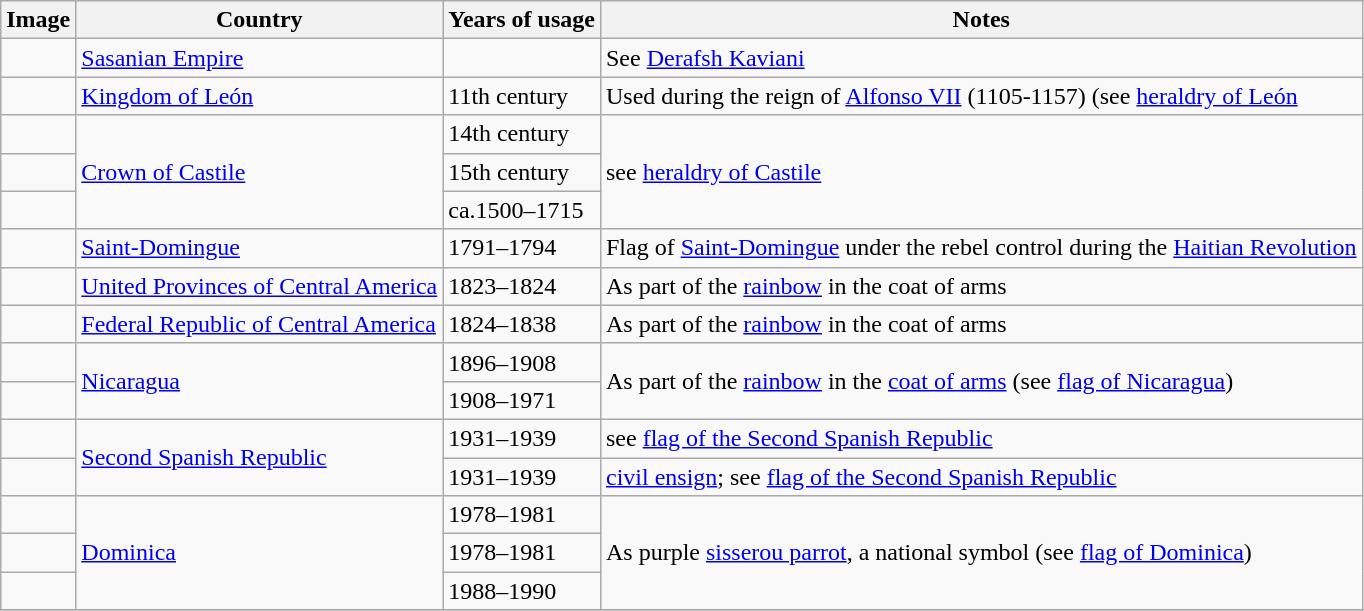<table class="wikitable">
<tr>
<th>Image</th>
<th>Country</th>
<th>Years of usage</th>
<th>Notes</th>
</tr>
<tr>
<td></td>
<td><a href='#'>Sasanian Empire</a></td>
<td></td>
<td>See <a href='#'>Derafsh Kaviani</a></td>
</tr>
<tr>
<td></td>
<td><a href='#'>Kingdom of León</a></td>
<td>11th century</td>
<td>Used during the reign of <a href='#'>Alfonso VII</a> (1105-1157) (see <a href='#'>heraldry of León</a></td>
</tr>
<tr>
<td></td>
<td rowspan="3"><a href='#'>Crown of Castile</a></td>
<td>14th century</td>
<td rowspan="3">see <a href='#'>heraldry of Castile</a></td>
</tr>
<tr>
<td></td>
<td>15th century</td>
</tr>
<tr>
<td></td>
<td>ca.1500–1715</td>
</tr>
<tr>
<td></td>
<td><a href='#'>Saint-Domingue</a></td>
<td>1791–1794</td>
<td>Flag of <a href='#'>Saint-Domingue</a> under the rebel control during the <a href='#'>Haitian Revolution</a></td>
</tr>
<tr>
<td></td>
<td><a href='#'>United Provinces of Central America</a></td>
<td>1823–1824</td>
<td>As part of the <a href='#'>rainbow</a> in the coat of arms</td>
</tr>
<tr>
<td></td>
<td><a href='#'>Federal Republic of Central America</a></td>
<td>1824–1838</td>
<td>As part of the <a href='#'>rainbow</a> in the coat of arms</td>
</tr>
<tr>
<td></td>
<td rowspan="2"><a href='#'>Nicaragua</a></td>
<td>1896–1908</td>
<td rowspan="2">As part of the <a href='#'>rainbow</a> in the <a href='#'>coat of arms</a> (see <a href='#'>flag of Nicaragua</a>)</td>
</tr>
<tr>
<td></td>
<td>1908–1971</td>
</tr>
<tr>
<td></td>
<td rowspan="2"><a href='#'>Second Spanish Republic</a></td>
<td>1931–1939</td>
<td>see <a href='#'>flag of the Second Spanish Republic</a></td>
</tr>
<tr>
<td></td>
<td>1931–1939</td>
<td><a href='#'>civil ensign</a>; see <a href='#'>flag of the Second Spanish Republic</a></td>
</tr>
<tr>
<td></td>
<td rowspan="3"><a href='#'>Dominica</a></td>
<td>1978–1981</td>
<td rowspan="3">As purple <a href='#'>sisserou parrot</a>, a national symbol (see <a href='#'>flag of Dominica</a>)</td>
</tr>
<tr>
<td></td>
<td>1978–1981</td>
</tr>
<tr>
<td></td>
<td>1988–1990</td>
</tr>
<tr>
</tr>
</table>
